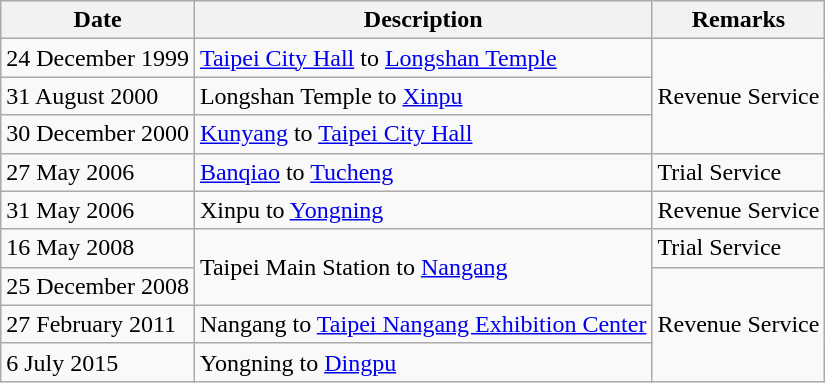<table class="wikitable">
<tr>
<th>Date</th>
<th>Description</th>
<th>Remarks</th>
</tr>
<tr>
<td>24 December 1999</td>
<td><a href='#'>Taipei City Hall</a> to <a href='#'>Longshan Temple</a></td>
<td rowspan="3">Revenue Service</td>
</tr>
<tr>
<td>31 August 2000</td>
<td>Longshan Temple to <a href='#'>Xinpu</a></td>
</tr>
<tr>
<td>30 December 2000</td>
<td><a href='#'>Kunyang</a> to <a href='#'>Taipei City Hall</a></td>
</tr>
<tr>
<td>27 May 2006</td>
<td><a href='#'>Banqiao</a> to <a href='#'>Tucheng</a></td>
<td>Trial Service</td>
</tr>
<tr>
<td>31 May 2006</td>
<td>Xinpu to <a href='#'>Yongning</a></td>
<td>Revenue Service</td>
</tr>
<tr>
<td>16 May 2008</td>
<td rowspan="2">Taipei Main Station to <a href='#'>Nangang</a></td>
<td>Trial Service</td>
</tr>
<tr>
<td>25 December 2008</td>
<td rowspan="3">Revenue Service</td>
</tr>
<tr>
<td>27 February 2011</td>
<td>Nangang to <a href='#'>Taipei Nangang Exhibition Center</a></td>
</tr>
<tr>
<td>6 July 2015</td>
<td>Yongning to <a href='#'>Dingpu</a></td>
</tr>
</table>
